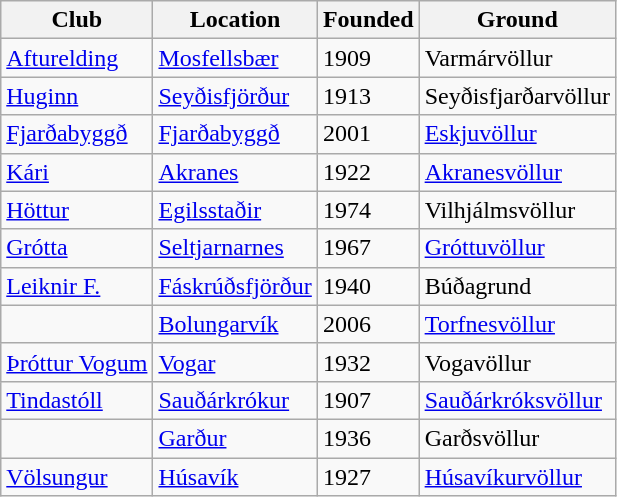<table class="wikitable sortable">
<tr>
<th>Club</th>
<th>Location</th>
<th>Founded</th>
<th>Ground</th>
</tr>
<tr>
<td><a href='#'>Afturelding</a></td>
<td><a href='#'>Mosfellsbær</a></td>
<td>1909</td>
<td>Varmárvöllur</td>
</tr>
<tr>
<td><a href='#'>Huginn</a></td>
<td><a href='#'>Seyðisfjörður</a></td>
<td>1913</td>
<td>Seyðisfjarðarvöllur</td>
</tr>
<tr>
<td><a href='#'>Fjarðabyggð</a></td>
<td><a href='#'>Fjarðabyggð</a></td>
<td>2001</td>
<td><a href='#'>Eskjuvöllur</a></td>
</tr>
<tr>
<td><a href='#'>Kári</a></td>
<td><a href='#'>Akranes</a></td>
<td>1922</td>
<td><a href='#'>Akranesvöllur</a></td>
</tr>
<tr>
<td><a href='#'>Höttur</a></td>
<td><a href='#'>Egilsstaðir</a></td>
<td>1974</td>
<td>Vilhjálmsvöllur</td>
</tr>
<tr>
<td><a href='#'>Grótta</a></td>
<td><a href='#'>Seltjarnarnes</a></td>
<td>1967</td>
<td><a href='#'>Gróttuvöllur</a></td>
</tr>
<tr>
<td><a href='#'>Leiknir F.</a></td>
<td><a href='#'>Fáskrúðsfjörður</a></td>
<td>1940</td>
<td>Búðagrund</td>
</tr>
<tr>
<td></td>
<td><a href='#'>Bolungarvík</a></td>
<td>2006</td>
<td><a href='#'>Torfnesvöllur</a></td>
</tr>
<tr>
<td><a href='#'>Þróttur Vogum</a></td>
<td><a href='#'>Vogar</a></td>
<td>1932</td>
<td>Vogavöllur</td>
</tr>
<tr>
<td><a href='#'>Tindastóll</a></td>
<td><a href='#'>Sauðárkrókur</a></td>
<td>1907</td>
<td><a href='#'>Sauðárkróksvöllur</a></td>
</tr>
<tr>
<td></td>
<td><a href='#'>Garður</a></td>
<td>1936</td>
<td>Garðsvöllur</td>
</tr>
<tr>
<td><a href='#'>Völsungur</a></td>
<td><a href='#'>Húsavík</a></td>
<td>1927</td>
<td><a href='#'>Húsavíkurvöllur</a></td>
</tr>
</table>
